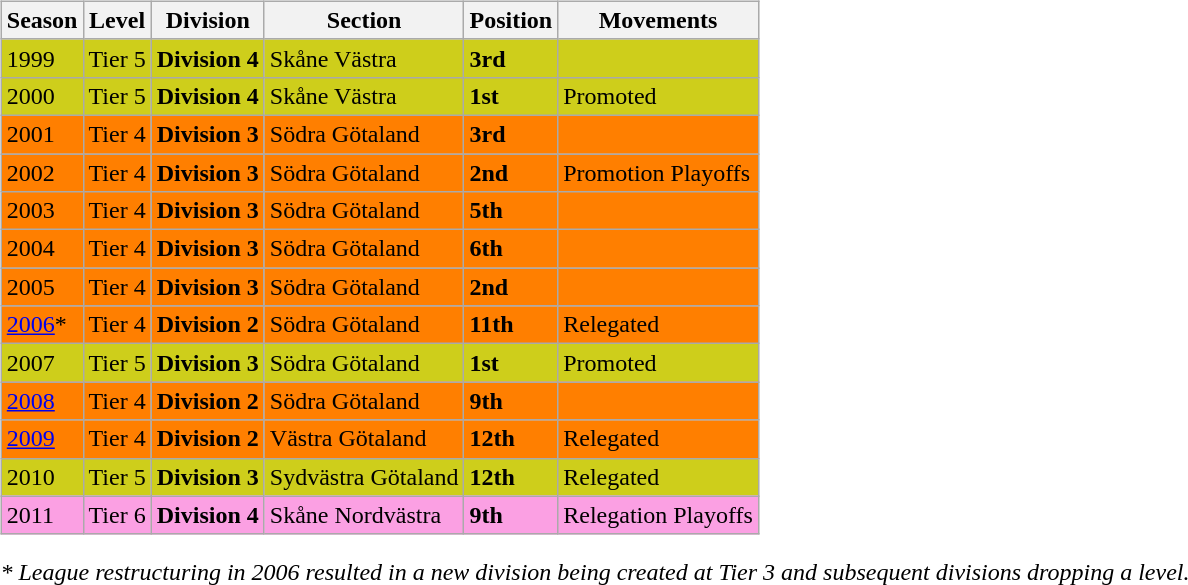<table>
<tr>
<td valign="top" width=0%><br><table class="wikitable">
<tr style="background:#f0f6fa;">
<th><strong>Season</strong></th>
<th><strong>Level</strong></th>
<th><strong>Division</strong></th>
<th><strong>Section</strong></th>
<th><strong>Position</strong></th>
<th><strong>Movements</strong></th>
</tr>
<tr>
<td style="background:#CECE1B;">1999</td>
<td style="background:#CECE1B;">Tier 5</td>
<td style="background:#CECE1B;"><strong>Division 4</strong></td>
<td style="background:#CECE1B;">Skåne Västra</td>
<td style="background:#CECE1B;"><strong>3rd</strong></td>
<td style="background:#CECE1B;"></td>
</tr>
<tr>
<td style="background:#CECE1B;">2000</td>
<td style="background:#CECE1B;">Tier 5</td>
<td style="background:#CECE1B;"><strong>Division 4</strong></td>
<td style="background:#CECE1B;">Skåne Västra</td>
<td style="background:#CECE1B;"><strong>1st</strong></td>
<td style="background:#CECE1B;">Promoted</td>
</tr>
<tr>
<td style="background:#FF7F00;">2001</td>
<td style="background:#FF7F00;">Tier 4</td>
<td style="background:#FF7F00;"><strong>Division 3</strong></td>
<td style="background:#FF7F00;">Södra Götaland</td>
<td style="background:#FF7F00;"><strong>3rd</strong></td>
<td style="background:#FF7F00;"></td>
</tr>
<tr>
<td style="background:#FF7F00;">2002</td>
<td style="background:#FF7F00;">Tier 4</td>
<td style="background:#FF7F00;"><strong>Division 3</strong></td>
<td style="background:#FF7F00;">Södra Götaland</td>
<td style="background:#FF7F00;"><strong>2nd</strong></td>
<td style="background:#FF7F00;">Promotion Playoffs</td>
</tr>
<tr>
<td style="background:#FF7F00;">2003</td>
<td style="background:#FF7F00;">Tier 4</td>
<td style="background:#FF7F00;"><strong>Division 3</strong></td>
<td style="background:#FF7F00;">Södra Götaland</td>
<td style="background:#FF7F00;"><strong>5th</strong></td>
<td style="background:#FF7F00;"></td>
</tr>
<tr>
<td style="background:#FF7F00;">2004</td>
<td style="background:#FF7F00;">Tier 4</td>
<td style="background:#FF7F00;"><strong>Division 3</strong></td>
<td style="background:#FF7F00;">Södra Götaland</td>
<td style="background:#FF7F00;"><strong>6th</strong></td>
<td style="background:#FF7F00;"></td>
</tr>
<tr>
<td style="background:#FF7F00;">2005</td>
<td style="background:#FF7F00;">Tier 4</td>
<td style="background:#FF7F00;"><strong>Division 3</strong></td>
<td style="background:#FF7F00;">Södra Götaland</td>
<td style="background:#FF7F00;"><strong>2nd</strong></td>
<td style="background:#FF7F00;"></td>
</tr>
<tr>
<td style="background:#FF7F00;"><a href='#'>2006</a>*</td>
<td style="background:#FF7F00;">Tier 4</td>
<td style="background:#FF7F00;"><strong>Division 2</strong></td>
<td style="background:#FF7F00;">Södra Götaland</td>
<td style="background:#FF7F00;"><strong>11th</strong></td>
<td style="background:#FF7F00;">Relegated</td>
</tr>
<tr>
<td style="background:#CECE1B;">2007</td>
<td style="background:#CECE1B;">Tier 5</td>
<td style="background:#CECE1B;"><strong>Division 3</strong></td>
<td style="background:#CECE1B;">Södra Götaland</td>
<td style="background:#CECE1B;"><strong>1st</strong></td>
<td style="background:#CECE1B;">Promoted</td>
</tr>
<tr>
<td style="background:#FF7F00;"><a href='#'>2008</a></td>
<td style="background:#FF7F00;">Tier 4</td>
<td style="background:#FF7F00;"><strong>Division 2</strong></td>
<td style="background:#FF7F00;">Södra Götaland</td>
<td style="background:#FF7F00;"><strong>9th</strong></td>
<td style="background:#FF7F00;"></td>
</tr>
<tr>
<td style="background:#FF7F00;"><a href='#'>2009</a></td>
<td style="background:#FF7F00;">Tier 4</td>
<td style="background:#FF7F00;"><strong>Division 2</strong></td>
<td style="background:#FF7F00;">Västra Götaland</td>
<td style="background:#FF7F00;"><strong>12th</strong></td>
<td style="background:#FF7F00;">Relegated</td>
</tr>
<tr>
<td style="background:#CECE1B;">2010</td>
<td style="background:#CECE1B;">Tier 5</td>
<td style="background:#CECE1B;"><strong>Division 3</strong></td>
<td style="background:#CECE1B;">Sydvästra Götaland</td>
<td style="background:#CECE1B;"><strong>12th</strong></td>
<td style="background:#CECE1B;">Relegated</td>
</tr>
<tr>
<td style="background:#FBA0E3;">2011</td>
<td style="background:#FBA0E3;">Tier 6</td>
<td style="background:#FBA0E3;"><strong>Division 4</strong></td>
<td style="background:#FBA0E3;">Skåne Nordvästra</td>
<td style="background:#FBA0E3;"><strong>9th</strong></td>
<td style="background:#FBA0E3;">Relegation Playoffs</td>
</tr>
</table>
<em>* League restructuring in 2006 resulted in a new division being created at Tier 3 and subsequent divisions dropping a level.</em>


</td>
</tr>
</table>
